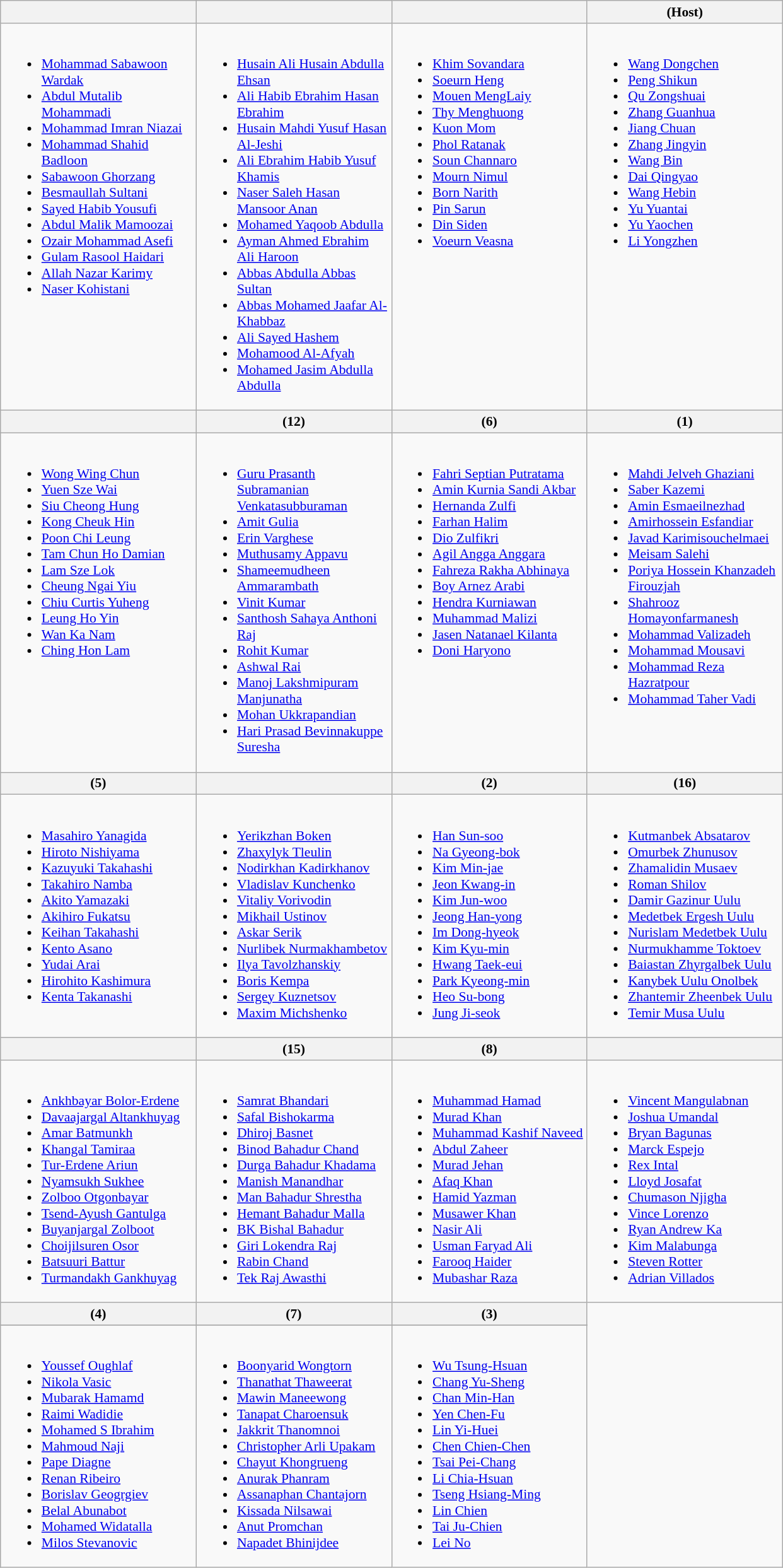<table class="wikitable" style="font-size:90%">
<tr>
<th width=200></th>
<th width=200></th>
<th width=200></th>
<th width=200> (Host)</th>
</tr>
<tr>
<td valign=top><br><ul><li><a href='#'>Mohammad Sabawoon Wardak</a></li><li><a href='#'>Abdul Mutalib Mohammadi</a></li><li><a href='#'>Mohammad Imran Niazai</a></li><li><a href='#'>Mohammad Shahid Badloon</a></li><li><a href='#'>Sabawoon Ghorzang</a></li><li><a href='#'>Besmaullah Sultani</a></li><li><a href='#'>Sayed Habib Yousufi</a></li><li><a href='#'>Abdul Malik Mamoozai</a></li><li><a href='#'>Ozair Mohammad Asefi</a></li><li><a href='#'>Gulam Rasool Haidari</a></li><li><a href='#'>Allah Nazar Karimy</a></li><li><a href='#'>Naser Kohistani</a></li></ul></td>
<td valign=top><br><ul><li><a href='#'>Husain Ali Husain Abdulla Ehsan</a></li><li><a href='#'>Ali Habib Ebrahim Hasan Ebrahim</a></li><li><a href='#'>Husain Mahdi Yusuf Hasan Al-Jeshi</a></li><li><a href='#'>Ali Ebrahim Habib Yusuf Khamis</a></li><li><a href='#'>Naser Saleh Hasan Mansoor Anan</a></li><li><a href='#'>Mohamed Yaqoob Abdulla</a></li><li><a href='#'>Ayman Ahmed Ebrahim Ali Haroon</a></li><li><a href='#'>Abbas Abdulla Abbas Sultan</a></li><li><a href='#'>Abbas Mohamed Jaafar Al-Khabbaz</a></li><li><a href='#'>Ali Sayed Hashem</a></li><li><a href='#'>Mohamood Al-Afyah</a></li><li><a href='#'>Mohamed Jasim Abdulla Abdulla</a></li></ul></td>
<td valign=top><br><ul><li><a href='#'>Khim Sovandara</a></li><li><a href='#'>Soeurn Heng</a></li><li><a href='#'>Mouen MengLaiy</a></li><li><a href='#'>Thy Menghuong</a></li><li><a href='#'>Kuon Mom</a></li><li><a href='#'>Phol Ratanak</a></li><li><a href='#'>Soun Channaro</a></li><li><a href='#'>Mourn Nimul</a></li><li><a href='#'>Born Narith</a></li><li><a href='#'>Pin Sarun</a></li><li><a href='#'>Din Siden</a></li><li><a href='#'>Voeurn Veasna</a></li></ul></td>
<td valign=top><br><ul><li><a href='#'>Wang Dongchen</a></li><li><a href='#'>Peng Shikun</a></li><li><a href='#'>Qu Zongshuai</a></li><li><a href='#'>Zhang Guanhua</a></li><li><a href='#'>Jiang Chuan</a></li><li><a href='#'>Zhang Jingyin</a></li><li><a href='#'>Wang Bin</a></li><li><a href='#'>Dai Qingyao</a></li><li><a href='#'>Wang Hebin</a></li><li><a href='#'>Yu Yuantai</a></li><li><a href='#'>Yu Yaochen</a></li><li><a href='#'>Li Yongzhen</a></li></ul></td>
</tr>
<tr>
<th width=200></th>
<th width=200> (12)</th>
<th width=200> (6)</th>
<th width=200> (1)</th>
</tr>
<tr>
<td valign=top><br><ul><li><a href='#'>Wong Wing Chun</a></li><li><a href='#'>Yuen Sze Wai</a></li><li><a href='#'>Siu Cheong Hung</a></li><li><a href='#'>Kong Cheuk Hin</a></li><li><a href='#'>Poon Chi Leung</a></li><li><a href='#'>Tam Chun Ho Damian</a></li><li><a href='#'>Lam Sze Lok</a></li><li><a href='#'>Cheung Ngai Yiu</a></li><li><a href='#'>Chiu Curtis Yuheng</a></li><li><a href='#'>Leung Ho Yin</a></li><li><a href='#'>Wan Ka Nam</a></li><li><a href='#'>Ching Hon Lam</a></li></ul></td>
<td valign=top><br><ul><li><a href='#'>Guru Prasanth Subramanian Venkatasubburaman</a></li><li><a href='#'>Amit Gulia</a></li><li><a href='#'>Erin Varghese</a></li><li><a href='#'>Muthusamy Appavu</a></li><li><a href='#'>Shameemudheen Ammarambath</a></li><li><a href='#'>Vinit Kumar</a></li><li><a href='#'>Santhosh Sahaya Anthoni Raj</a></li><li><a href='#'>Rohit Kumar</a></li><li><a href='#'>Ashwal Rai</a></li><li><a href='#'>Manoj Lakshmipuram Manjunatha</a></li><li><a href='#'>Mohan Ukkrapandian</a></li><li><a href='#'>Hari Prasad Bevinnakuppe Suresha</a></li></ul></td>
<td valign=top><br><ul><li><a href='#'>Fahri Septian Putratama</a></li><li><a href='#'>Amin Kurnia Sandi Akbar</a></li><li><a href='#'>Hernanda Zulfi</a></li><li><a href='#'>Farhan Halim</a></li><li><a href='#'>Dio Zulfikri</a></li><li><a href='#'>Agil Angga Anggara</a></li><li><a href='#'>Fahreza Rakha Abhinaya</a></li><li><a href='#'>Boy Arnez Arabi</a></li><li><a href='#'>Hendra Kurniawan</a></li><li><a href='#'>Muhammad Malizi</a></li><li><a href='#'>Jasen Natanael Kilanta</a></li><li><a href='#'>Doni Haryono</a></li></ul></td>
<td valign=top><br><ul><li><a href='#'>Mahdi Jelveh Ghaziani</a></li><li><a href='#'>Saber Kazemi</a></li><li><a href='#'>Amin Esmaeilnezhad</a></li><li><a href='#'>Amirhossein Esfandiar</a></li><li><a href='#'>Javad Karimisouchelmaei</a></li><li><a href='#'>Meisam Salehi</a></li><li><a href='#'>Poriya Hossein Khanzadeh Firouzjah</a></li><li><a href='#'>Shahrooz Homayonfarmanesh</a></li><li><a href='#'>Mohammad Valizadeh</a></li><li><a href='#'>Mohammad Mousavi</a></li><li><a href='#'>Mohammad Reza Hazratpour</a></li><li><a href='#'>Mohammad Taher Vadi</a></li></ul></td>
</tr>
<tr>
<th width=200> (5)</th>
<th width=200></th>
<th width=200> (2)</th>
<th width=200> (16)</th>
</tr>
<tr>
<td valign=top><br><ul><li><a href='#'>Masahiro Yanagida</a></li><li><a href='#'>Hiroto Nishiyama</a></li><li><a href='#'>Kazuyuki Takahashi</a></li><li><a href='#'>Takahiro Namba</a></li><li><a href='#'>Akito Yamazaki</a></li><li><a href='#'>Akihiro Fukatsu</a></li><li><a href='#'>Keihan Takahashi</a></li><li><a href='#'>Kento Asano</a></li><li><a href='#'>Yudai Arai</a></li><li><a href='#'>Hirohito Kashimura</a></li><li><a href='#'>Kenta Takanashi</a></li></ul></td>
<td valign=top><br><ul><li><a href='#'>Yerikzhan Boken</a></li><li><a href='#'>Zhaxylyk Tleulin</a></li><li><a href='#'>Nodirkhan Kadirkhanov</a></li><li><a href='#'>Vladislav Kunchenko</a></li><li><a href='#'>Vitaliy Vorivodin</a></li><li><a href='#'>Mikhail Ustinov</a></li><li><a href='#'>Askar Serik</a></li><li><a href='#'>Nurlibek Nurmakhambetov</a></li><li><a href='#'>Ilya Tavolzhanskiy</a></li><li><a href='#'>Boris Kempa</a></li><li><a href='#'>Sergey Kuznetsov</a></li><li><a href='#'>Maxim Michshenko</a></li></ul></td>
<td valign=top><br><ul><li><a href='#'>Han Sun-soo</a></li><li><a href='#'>Na Gyeong-bok</a></li><li><a href='#'>Kim Min-jae</a></li><li><a href='#'>Jeon Kwang-in</a></li><li><a href='#'>Kim Jun-woo</a></li><li><a href='#'>Jeong Han-yong</a></li><li><a href='#'>Im Dong-hyeok</a></li><li><a href='#'>Kim Kyu-min</a></li><li><a href='#'>Hwang Taek-eui</a></li><li><a href='#'>Park Kyeong-min</a></li><li><a href='#'>Heo Su-bong</a></li><li><a href='#'>Jung Ji-seok</a></li></ul></td>
<td valign=top><br><ul><li><a href='#'>Kutmanbek Absatarov</a></li><li><a href='#'>Omurbek Zhunusov</a></li><li><a href='#'>Zhamalidin Musaev</a></li><li><a href='#'>Roman Shilov</a></li><li><a href='#'>Damir Gazinur Uulu</a></li><li><a href='#'>Medetbek Ergesh Uulu</a></li><li><a href='#'>Nurislam Medetbek Uulu</a></li><li><a href='#'>Nurmukhamme Toktoev</a></li><li><a href='#'>Baiastan Zhyrgalbek Uulu</a></li><li><a href='#'>Kanybek Uulu Onolbek</a></li><li><a href='#'>Zhantemir Zheenbek Uulu</a></li><li><a href='#'>Temir Musa Uulu</a></li></ul></td>
</tr>
<tr>
<th width=200></th>
<th width=200> (15)</th>
<th width=200> (8)</th>
<th width=200></th>
</tr>
<tr>
<td valign=top><br><ul><li><a href='#'>Ankhbayar Bolor-Erdene</a></li><li><a href='#'>Davaajargal Altankhuyag</a></li><li><a href='#'>Amar Batmunkh</a></li><li><a href='#'>Khangal Tamiraa</a></li><li><a href='#'>Tur-Erdene Ariun</a></li><li><a href='#'>Nyamsukh Sukhee</a></li><li><a href='#'>Zolboo Otgonbayar</a></li><li><a href='#'>Tsend-Ayush Gantulga</a></li><li><a href='#'>Buyanjargal Zolboot</a></li><li><a href='#'>Choijilsuren Osor</a></li><li><a href='#'>Batsuuri Battur</a></li><li><a href='#'>Turmandakh Gankhuyag</a></li></ul></td>
<td valign=top><br><ul><li><a href='#'>Samrat Bhandari</a></li><li><a href='#'>Safal Bishokarma</a></li><li><a href='#'>Dhiroj Basnet</a></li><li><a href='#'>Binod Bahadur Chand</a></li><li><a href='#'>Durga Bahadur Khadama</a></li><li><a href='#'>Manish Manandhar</a></li><li><a href='#'>Man Bahadur Shrestha</a></li><li><a href='#'>Hemant Bahadur Malla</a></li><li><a href='#'>BK Bishal Bahadur</a></li><li><a href='#'>Giri Lokendra Raj</a></li><li><a href='#'>Rabin Chand</a></li><li><a href='#'>Tek Raj Awasthi</a></li></ul></td>
<td valign=top><br><ul><li><a href='#'>Muhammad Hamad</a></li><li><a href='#'>Murad Khan</a></li><li><a href='#'>Muhammad Kashif Naveed</a></li><li><a href='#'>Abdul Zaheer</a></li><li><a href='#'>Murad Jehan</a></li><li><a href='#'>Afaq Khan</a></li><li><a href='#'>Hamid Yazman</a></li><li><a href='#'>Musawer Khan</a></li><li><a href='#'>Nasir Ali</a></li><li><a href='#'>Usman Faryad Ali</a></li><li><a href='#'>Farooq Haider</a></li><li><a href='#'>Mubashar Raza</a></li></ul></td>
<td valign=top><br><ul><li><a href='#'>Vincent Mangulabnan</a></li><li><a href='#'>Joshua Umandal</a></li><li><a href='#'>Bryan Bagunas</a></li><li><a href='#'>Marck Espejo</a></li><li><a href='#'>Rex Intal</a></li><li><a href='#'>Lloyd Josafat</a></li><li><a href='#'>Chumason Njigha</a></li><li><a href='#'>Vince Lorenzo</a></li><li><a href='#'>Ryan Andrew Ka</a></li><li><a href='#'>Kim Malabunga</a></li><li><a href='#'>Steven Rotter</a></li><li><a href='#'>Adrian Villados</a></li></ul></td>
</tr>
<tr>
<th width=200> (4)</th>
<th width=200> (7)</th>
<th width=200> (3)</th>
</tr>
<tr>
</tr>
<tr>
<td valign=top><br><ul><li><a href='#'>Youssef Oughlaf</a></li><li><a href='#'>Nikola Vasic</a></li><li><a href='#'>Mubarak Hamamd</a></li><li><a href='#'>Raimi Wadidie</a></li><li><a href='#'>Mohamed S Ibrahim</a></li><li><a href='#'>Mahmoud Naji</a></li><li><a href='#'>Pape Diagne</a></li><li><a href='#'>Renan Ribeiro</a></li><li><a href='#'>Borislav Geogrgiev</a></li><li><a href='#'>Belal Abunabot</a></li><li><a href='#'>Mohamed Widatalla</a></li><li><a href='#'>Milos Stevanovic</a></li></ul></td>
<td valign=top><br><ul><li><a href='#'>Boonyarid Wongtorn</a></li><li><a href='#'>Thanathat Thaweerat</a></li><li><a href='#'>Mawin Maneewong</a></li><li><a href='#'>Tanapat Charoensuk</a></li><li><a href='#'>Jakkrit Thanomnoi</a></li><li><a href='#'>Christopher Arli Upakam</a></li><li><a href='#'>Chayut Khongrueng</a></li><li><a href='#'>Anurak Phanram</a></li><li><a href='#'>Assanaphan Chantajorn</a></li><li><a href='#'>Kissada Nilsawai</a></li><li><a href='#'>Anut Promchan</a></li><li><a href='#'>Napadet Bhinijdee</a></li></ul></td>
<td valign=top><br><ul><li><a href='#'>Wu Tsung-Hsuan</a></li><li><a href='#'>Chang Yu-Sheng</a></li><li><a href='#'>Chan Min-Han</a></li><li><a href='#'>Yen Chen-Fu</a></li><li><a href='#'>Lin Yi-Huei</a></li><li><a href='#'>Chen Chien-Chen</a></li><li><a href='#'>Tsai Pei-Chang</a></li><li><a href='#'>Li Chia-Hsuan</a></li><li><a href='#'>Tseng Hsiang-Ming</a></li><li><a href='#'>Lin Chien</a></li><li><a href='#'>Tai Ju-Chien</a></li><li><a href='#'>Lei No</a></li></ul></td>
</tr>
</table>
